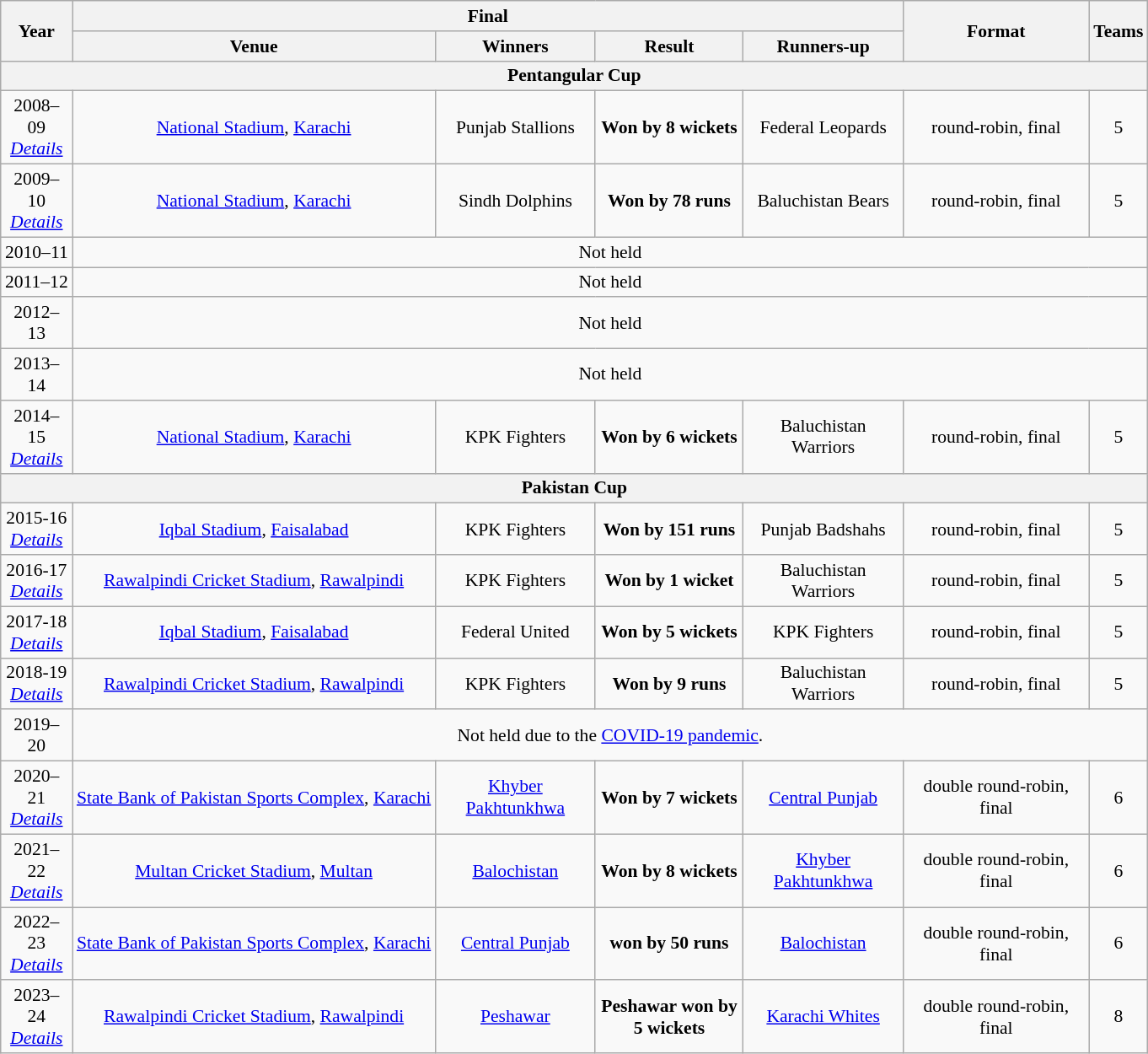<table class="wikitable sortable" style="font-size:90%; text-align: center">
<tr>
<th rowspan=2 width=50>Year</th>
<th colspan=4>Final</th>
<th rowspan=2 width=140>Format</th>
<th rowspan=2 width=40>Teams</th>
</tr>
<tr>
<th>Venue</th>
<th width=120>Winners</th>
<th width=110>Result</th>
<th width=120>Runners-up</th>
</tr>
<tr>
<th colspan=8>Pentangular Cup</th>
</tr>
<tr>
<td>2008–09<br><em><a href='#'>Details</a></em></td>
<td><a href='#'>National Stadium</a>, <a href='#'>Karachi</a></td>
<td>Punjab Stallions<br></td>
<td><strong>Won by 8 wickets</strong><br></td>
<td>Federal Leopards<br></td>
<td>round-robin, final</td>
<td>5</td>
</tr>
<tr>
<td>2009–10<br><em><a href='#'>Details</a></em></td>
<td><a href='#'>National Stadium</a>, <a href='#'>Karachi</a></td>
<td>Sindh Dolphins<br></td>
<td><strong>Won by 78 runs</strong><br></td>
<td>Baluchistan Bears<br></td>
<td>round-robin, final</td>
<td>5</td>
</tr>
<tr>
<td>2010–11</td>
<td colspan=7>Not held</td>
</tr>
<tr>
<td>2011–12</td>
<td colspan=7>Not held</td>
</tr>
<tr>
<td>2012–13</td>
<td colspan=7>Not held</td>
</tr>
<tr>
<td>2013–14</td>
<td colspan=7>Not held</td>
</tr>
<tr>
<td>2014–15<br><em><a href='#'>Details</a></em></td>
<td><a href='#'>National Stadium</a>, <a href='#'>Karachi</a></td>
<td>KPK Fighters<br></td>
<td><strong>Won by 6 wickets</strong><br></td>
<td>Baluchistan Warriors<br></td>
<td>round-robin, final</td>
<td>5</td>
</tr>
<tr>
<th colspan=8>Pakistan Cup</th>
</tr>
<tr>
<td>2015-16<br><em><a href='#'>Details</a></em></td>
<td><a href='#'>Iqbal Stadium</a>, <a href='#'>Faisalabad</a></td>
<td>KPK Fighters<br></td>
<td><strong>Won by 151 runs</strong><br></td>
<td>Punjab Badshahs<br></td>
<td>round-robin, final</td>
<td>5</td>
</tr>
<tr>
<td>2016-17<br><em><a href='#'>Details</a></em></td>
<td><a href='#'>Rawalpindi Cricket Stadium</a>, <a href='#'>Rawalpindi</a></td>
<td>KPK Fighters<br></td>
<td><strong>Won by 1 wicket</strong><br></td>
<td>Baluchistan Warriors<br></td>
<td>round-robin, final</td>
<td>5</td>
</tr>
<tr>
<td>2017-18<br><em><a href='#'>Details</a></em></td>
<td><a href='#'>Iqbal Stadium</a>, <a href='#'>Faisalabad</a></td>
<td>Federal United<br></td>
<td><strong>Won by 5 wickets</strong><br></td>
<td>KPK Fighters<br></td>
<td>round-robin, final</td>
<td>5</td>
</tr>
<tr>
<td>2018-19<br><em><a href='#'>Details</a></em></td>
<td><a href='#'>Rawalpindi Cricket Stadium</a>, <a href='#'>Rawalpindi</a></td>
<td>KPK Fighters<br></td>
<td><strong>Won by 9 runs</strong><br></td>
<td>Baluchistan Warriors<br></td>
<td>round-robin, final</td>
<td>5</td>
</tr>
<tr>
<td>2019–20</td>
<td colspan=7>Not held due to the <a href='#'>COVID-19 pandemic</a>.</td>
</tr>
<tr>
<td>2020–21<br><em><a href='#'>Details</a></em></td>
<td><a href='#'>State Bank of Pakistan Sports Complex</a>, <a href='#'>Karachi</a></td>
<td><a href='#'>Khyber Pakhtunkhwa</a><br></td>
<td><strong>Won by 7 wickets</strong><br></td>
<td><a href='#'>Central Punjab</a><br></td>
<td>double round-robin, final</td>
<td>6</td>
</tr>
<tr>
<td>2021–22<br><em><a href='#'>Details</a></em></td>
<td><a href='#'>Multan Cricket Stadium</a>, <a href='#'>Multan</a></td>
<td><a href='#'>Balochistan</a><br></td>
<td><strong>Won by 8 wickets</strong><br></td>
<td><a href='#'>Khyber Pakhtunkhwa</a><br></td>
<td>double round-robin, final</td>
<td>6</td>
</tr>
<tr>
<td>2022–23<br><em><a href='#'>Details</a></em></td>
<td><a href='#'>State Bank of Pakistan Sports Complex</a>, <a href='#'>Karachi</a></td>
<td><a href='#'>Central Punjab</a><br></td>
<td><strong>won by 50 runs</strong><br></td>
<td><a href='#'>Balochistan</a><br></td>
<td>double round-robin, final</td>
<td>6</td>
</tr>
<tr>
<td>2023–24<br><em><a href='#'>Details</a></em></td>
<td><a href='#'>Rawalpindi Cricket Stadium</a>, <a href='#'>Rawalpindi</a></td>
<td><a href='#'>Peshawar</a><br></td>
<td><strong>Peshawar won by 5 wickets</strong><br></td>
<td><a href='#'>Karachi Whites</a><br></td>
<td>double round-robin, final</td>
<td>8</td>
</tr>
</table>
